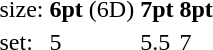<table style="margin-left:40px;">
<tr>
<td>size:</td>
<td><strong>6pt</strong> (6D)</td>
<td><strong>7pt</strong></td>
<td><strong>8pt</strong></td>
</tr>
<tr>
<td>set:</td>
<td>5</td>
<td>5.5</td>
<td>7</td>
</tr>
</table>
